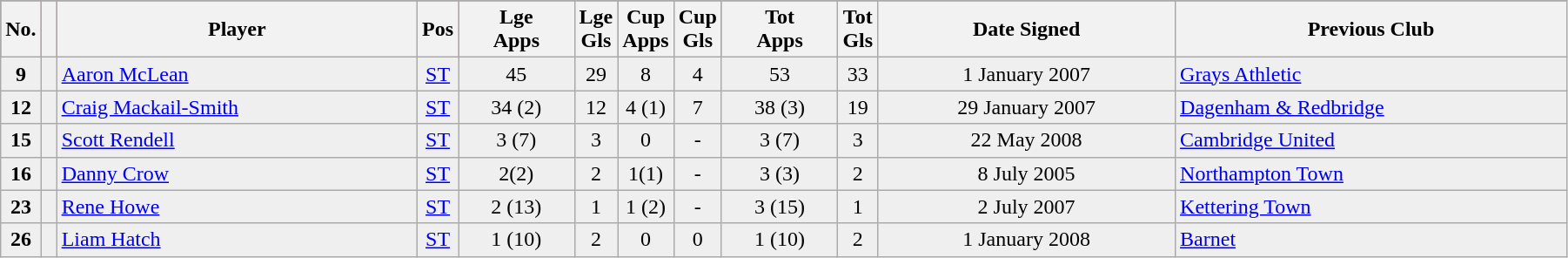<table class="wikitable" width="95%">
<tr bgcolor=#98285c>
<th width=1%>No.</th>
<th width=1%></th>
<th !width=45%>Player</th>
<th width=1%>Pos</th>
<th !width=1%>Lge<br>Apps</th>
<th width=1%>Lge<br>Gls</th>
<th width=1%>Cup<br>Apps</th>
<th width=1%>Cup<br>Gls</th>
<th !width=1%>Tot<br>Apps</th>
<th width=1%>Tot<br>Gls</th>
<th width=19%>Date Signed</th>
<th width=25%>Previous Club</th>
</tr>
<tr bgcolor=#EFEFEF>
<td align=center><strong>9</strong></td>
<td align=center></td>
<td><a href='#'>Aaron McLean</a></td>
<td align=center><a href='#'>ST</a></td>
<td align=center>45</td>
<td align=center>29</td>
<td align=center>8</td>
<td align=center>4</td>
<td align=center>53</td>
<td align=center>33</td>
<td align=center>1 January 2007</td>
<td><a href='#'>Grays Athletic</a></td>
</tr>
<tr bgcolor=#EFEFEF>
<td align=center><strong>12</strong></td>
<td align=center></td>
<td><a href='#'>Craig Mackail-Smith</a></td>
<td align=center><a href='#'>ST</a></td>
<td align=center>34 (2)</td>
<td align=center>12</td>
<td align=center>4 (1)</td>
<td align=center>7</td>
<td align=center>38 (3)</td>
<td align=center>19</td>
<td align=center>29 January 2007</td>
<td><a href='#'>Dagenham & Redbridge</a></td>
</tr>
<tr bgcolor=#EFEFEF>
<td align=center><strong>15</strong></td>
<td align=center></td>
<td><a href='#'>Scott Rendell</a></td>
<td align=center><a href='#'>ST</a></td>
<td align=center>3 (7)</td>
<td align=center>3</td>
<td align=center>0</td>
<td align=center>-</td>
<td align=center>3 (7)</td>
<td align=center>3</td>
<td align=center>22 May 2008</td>
<td><a href='#'>Cambridge United</a></td>
</tr>
<tr bgcolor=#EFEFEF>
<td align=center><strong>16</strong></td>
<td align=center></td>
<td><a href='#'>Danny Crow</a></td>
<td align=center><a href='#'>ST</a></td>
<td align=center>2(2)</td>
<td align=center>2</td>
<td align=center>1(1)</td>
<td align=center>-</td>
<td align=center>3 (3)</td>
<td align=center>2</td>
<td align=center>8 July 2005</td>
<td><a href='#'>Northampton Town</a></td>
</tr>
<tr bgcolor=#EFEFEF>
<td align=center><strong>23</strong></td>
<td align=center></td>
<td><a href='#'>Rene Howe</a></td>
<td align=center><a href='#'>ST</a></td>
<td align=center>2 (13)</td>
<td align=center>1</td>
<td align=center>1 (2)</td>
<td align=center>-</td>
<td align=center>3 (15)</td>
<td align=center>1</td>
<td align=center>2 July 2007</td>
<td><a href='#'>Kettering Town</a></td>
</tr>
<tr bgcolor=#EFEFEF>
<td align=center><strong>26</strong></td>
<td align=center></td>
<td><a href='#'>Liam Hatch</a></td>
<td align=center><a href='#'>ST</a></td>
<td align=center>1 (10)</td>
<td align=center>2</td>
<td align=center>0</td>
<td align=center>0</td>
<td align=center>1 (10)</td>
<td align=center>2</td>
<td align=center>1 January 2008</td>
<td><a href='#'>Barnet</a></td>
</tr>
</table>
